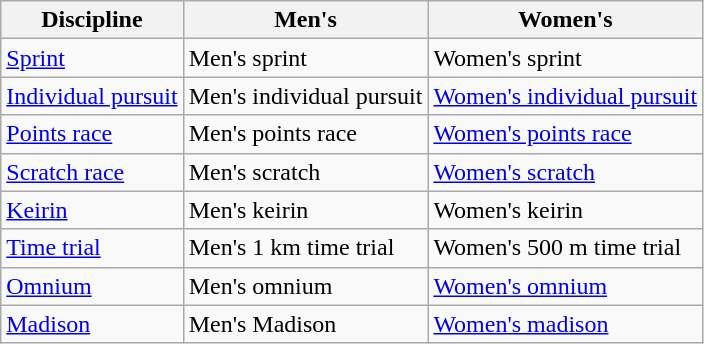<table class="wikitable">
<tr>
<th>Discipline</th>
<th>Men's</th>
<th>Women's</th>
</tr>
<tr>
<td><a href='#'>Sprint</a></td>
<td>Men's sprint</td>
<td>Women's sprint</td>
</tr>
<tr>
<td><a href='#'>Individual pursuit</a></td>
<td>Men's individual pursuit</td>
<td><a href='#'>Women's individual pursuit</a></td>
</tr>
<tr>
<td><a href='#'>Points race</a></td>
<td>Men's points race</td>
<td><a href='#'>Women's points race</a></td>
</tr>
<tr>
<td><a href='#'>Scratch race</a></td>
<td>Men's scratch</td>
<td><a href='#'>Women's scratch</a></td>
</tr>
<tr>
<td><a href='#'>Keirin</a></td>
<td>Men's keirin</td>
<td>Women's keirin</td>
</tr>
<tr>
<td><a href='#'>Time trial</a></td>
<td>Men's 1 km time trial</td>
<td>Women's 500 m time trial</td>
</tr>
<tr>
<td><a href='#'>Omnium</a></td>
<td>Men's omnium</td>
<td><a href='#'>Women's omnium</a></td>
</tr>
<tr>
<td><a href='#'>Madison</a></td>
<td>Men's Madison</td>
<td><a href='#'>Women's madison</a></td>
</tr>
</table>
